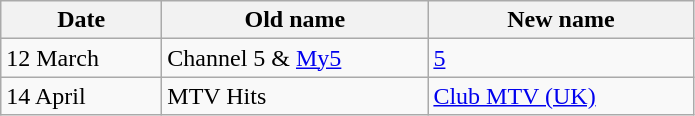<table class="wikitable">
<tr>
<th width=100>Date</th>
<th width=170>Old name</th>
<th width=170>New name</th>
</tr>
<tr>
<td>12 March</td>
<td>Channel 5 & <a href='#'>My5</a></td>
<td><a href='#'>5</a></td>
</tr>
<tr>
<td>14 April</td>
<td>MTV Hits</td>
<td><a href='#'>Club MTV (UK)</a></td>
</tr>
</table>
